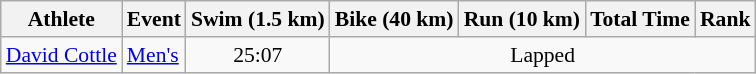<table class="wikitable" style="font-size:90%">
<tr>
<th>Athlete</th>
<th>Event</th>
<th>Swim (1.5 km)</th>
<th>Bike (40 km)</th>
<th>Run (10 km)</th>
<th>Total Time</th>
<th>Rank</th>
</tr>
<tr align=center>
<td align=left><a href='#'>David Cottle</a></td>
<td align=left rowspan=2><a href='#'>Men's</a></td>
<td>25:07</td>
<td colspan=4>Lapped</td>
</tr>
</table>
